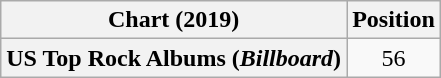<table class="wikitable plainrowheaders" style="text-align:center">
<tr>
<th scope="col">Chart (2019)</th>
<th scope="col">Position</th>
</tr>
<tr>
<th scope="row">US Top Rock Albums (<em>Billboard</em>)</th>
<td>56</td>
</tr>
</table>
